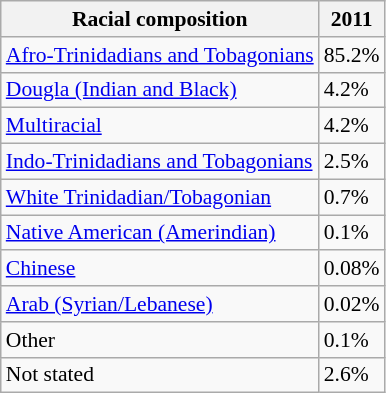<table class="wikitable sortable collapsible" style="font-size: 90%;">
<tr>
<th>Racial composition</th>
<th>2011</th>
</tr>
<tr>
<td><a href='#'>Afro-Trinidadians and Tobagonians</a></td>
<td>85.2%</td>
</tr>
<tr>
<td><a href='#'>Dougla (Indian and Black)</a></td>
<td>4.2%</td>
</tr>
<tr>
<td><a href='#'>Multiracial</a></td>
<td>4.2%</td>
</tr>
<tr>
<td><a href='#'>Indo-Trinidadians and Tobagonians</a></td>
<td>2.5%</td>
</tr>
<tr>
<td><a href='#'>White Trinidadian/Tobagonian</a></td>
<td>0.7%</td>
</tr>
<tr>
<td><a href='#'>Native American (Amerindian)</a></td>
<td>0.1%</td>
</tr>
<tr>
<td><a href='#'>Chinese</a></td>
<td>0.08%</td>
</tr>
<tr>
<td><a href='#'>Arab (Syrian/Lebanese)</a></td>
<td>0.02%</td>
</tr>
<tr>
<td>Other</td>
<td>0.1%</td>
</tr>
<tr>
<td>Not stated</td>
<td>2.6%</td>
</tr>
</table>
